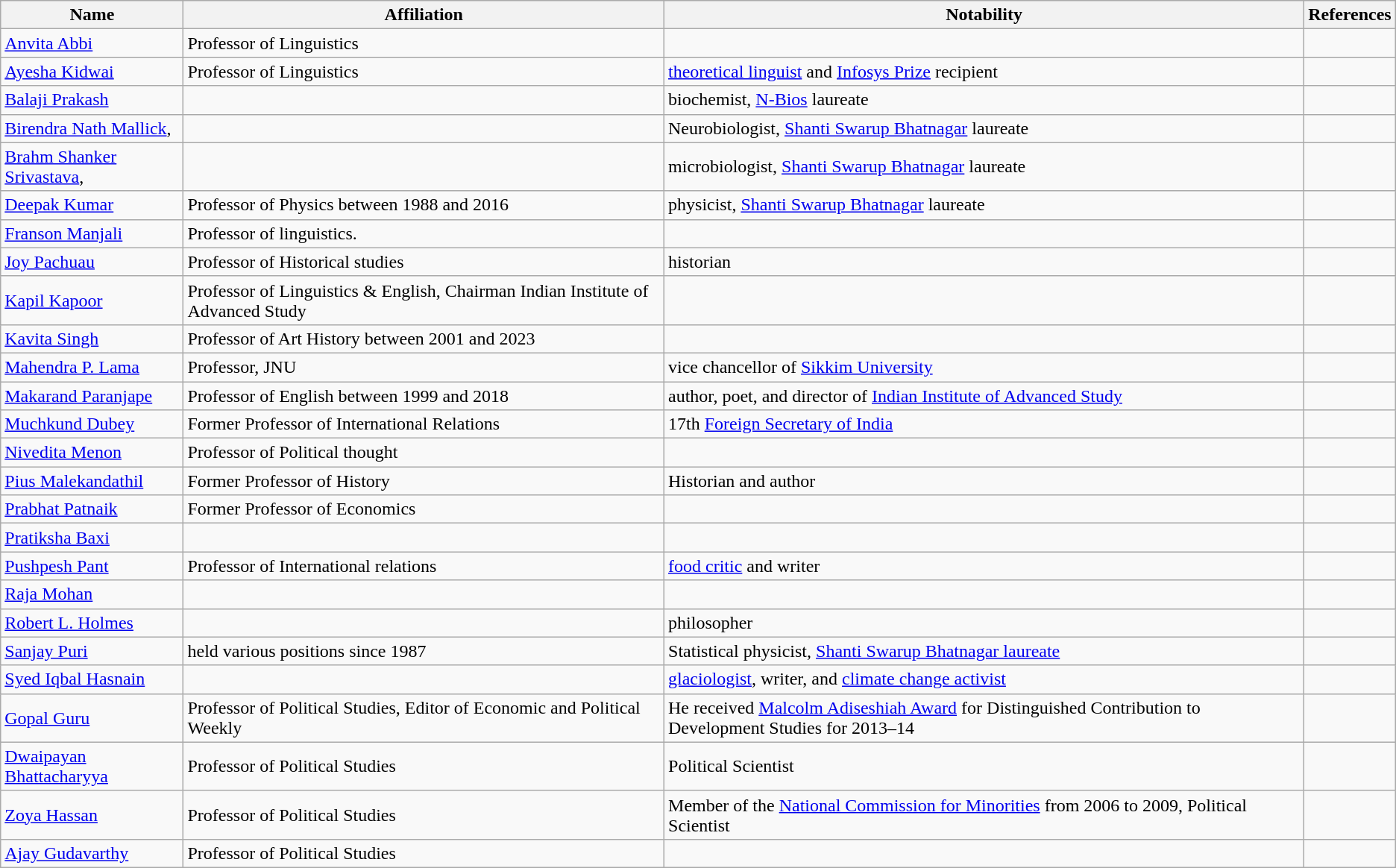<table class="wikitable">
<tr>
<th>Name</th>
<th>Affiliation</th>
<th>Notability</th>
<th>References</th>
</tr>
<tr>
<td><a href='#'>Anvita Abbi</a></td>
<td>Professor of Linguistics</td>
<td></td>
<td></td>
</tr>
<tr>
<td><a href='#'>Ayesha Kidwai</a></td>
<td>Professor of Linguistics</td>
<td><a href='#'>theoretical linguist</a> and <a href='#'>Infosys Prize</a> recipient</td>
<td></td>
</tr>
<tr>
<td><a href='#'>Balaji Prakash</a></td>
<td></td>
<td>biochemist, <a href='#'>N-Bios</a> laureate</td>
<td></td>
</tr>
<tr>
<td><a href='#'>Birendra Nath Mallick</a>,</td>
<td></td>
<td>Neurobiologist, <a href='#'>Shanti Swarup Bhatnagar</a> laureate</td>
<td></td>
</tr>
<tr>
<td><a href='#'>Brahm Shanker Srivastava</a>,</td>
<td></td>
<td>microbiologist, <a href='#'>Shanti Swarup Bhatnagar</a> laureate</td>
<td></td>
</tr>
<tr>
<td><a href='#'>Deepak Kumar</a></td>
<td>Professor of Physics between 1988 and 2016</td>
<td>physicist, <a href='#'>Shanti Swarup Bhatnagar</a> laureate</td>
<td></td>
</tr>
<tr>
<td><a href='#'>Franson Manjali</a></td>
<td>Professor of linguistics.</td>
<td></td>
<td></td>
</tr>
<tr>
<td><a href='#'>Joy Pachuau</a></td>
<td>Professor of Historical studies</td>
<td>historian</td>
<td></td>
</tr>
<tr>
<td><a href='#'>Kapil Kapoor</a></td>
<td>Professor of Linguistics & English, Chairman Indian Institute of Advanced Study</td>
<td></td>
<td></td>
</tr>
<tr>
<td><a href='#'>Kavita Singh</a></td>
<td>Professor of Art History between 2001 and 2023</td>
<td></td>
<td></td>
</tr>
<tr>
<td><a href='#'>Mahendra P. Lama</a></td>
<td>Professor, JNU</td>
<td>vice chancellor of <a href='#'>Sikkim University</a></td>
<td></td>
</tr>
<tr>
<td><a href='#'>Makarand Paranjape</a></td>
<td>Professor of English between 1999 and 2018</td>
<td>author, poet, and director of <a href='#'>Indian Institute of Advanced Study</a></td>
<td></td>
</tr>
<tr>
<td><a href='#'>Muchkund Dubey</a></td>
<td>Former Professor of International Relations</td>
<td>17th <a href='#'>Foreign Secretary of India</a></td>
<td></td>
</tr>
<tr>
<td><a href='#'>Nivedita Menon</a></td>
<td>Professor of Political thought</td>
<td></td>
<td></td>
</tr>
<tr>
<td><a href='#'>Pius Malekandathil</a></td>
<td>Former Professor of History</td>
<td>Historian and author</td>
<td></td>
</tr>
<tr>
<td><a href='#'>Prabhat Patnaik</a></td>
<td>Former Professor of Economics</td>
<td></td>
<td></td>
</tr>
<tr>
<td><a href='#'>Pratiksha Baxi</a></td>
<td></td>
<td></td>
<td></td>
</tr>
<tr>
<td><a href='#'>Pushpesh Pant</a></td>
<td>Professor of International relations</td>
<td><a href='#'>food critic</a> and writer</td>
<td></td>
</tr>
<tr>
<td><a href='#'>Raja Mohan</a></td>
<td></td>
<td></td>
<td></td>
</tr>
<tr>
<td><a href='#'>Robert L. Holmes</a></td>
<td></td>
<td>philosopher</td>
<td></td>
</tr>
<tr>
<td><a href='#'>Sanjay Puri</a></td>
<td>held various positions since 1987</td>
<td>Statistical physicist, <a href='#'>Shanti Swarup Bhatnagar laureate</a></td>
<td></td>
</tr>
<tr>
<td><a href='#'>Syed Iqbal Hasnain</a></td>
<td></td>
<td><a href='#'>glaciologist</a>, writer, and <a href='#'>climate change activist</a></td>
<td></td>
</tr>
<tr>
<td><a href='#'>Gopal Guru</a></td>
<td>Professor of Political Studies, Editor of Economic and Political Weekly</td>
<td>He received <a href='#'>Malcolm Adiseshiah Award</a> for Distinguished Contribution to Development Studies for 2013–14</td>
<td></td>
</tr>
<tr>
<td><a href='#'>Dwaipayan Bhattacharyya</a></td>
<td>Professor of Political Studies</td>
<td>Political Scientist</td>
<td></td>
</tr>
<tr>
<td><a href='#'>Zoya Hassan</a></td>
<td>Professor of Political Studies</td>
<td>Member of the <a href='#'>National Commission for Minorities</a> from 2006 to 2009, Political Scientist</td>
<td></td>
</tr>
<tr>
<td><a href='#'>Ajay Gudavarthy</a></td>
<td>Professor of Political Studies</td>
<td></td>
<td></td>
</tr>
</table>
